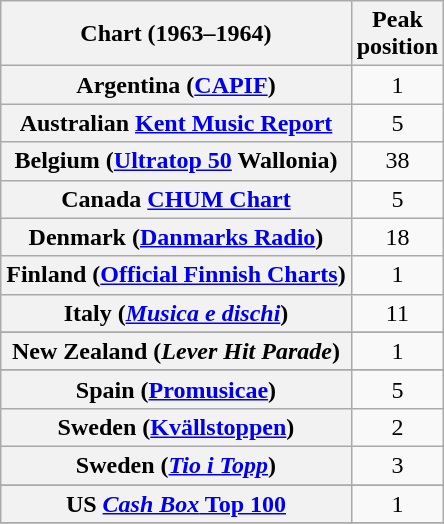<table class="wikitable sortable plainrowheaders">
<tr>
<th>Chart (1963–1964)</th>
<th>Peak<br>position</th>
</tr>
<tr>
<th scope="row">Argentina (<a href='#'>CAPIF</a>)</th>
<td style="text-align:center;">1</td>
</tr>
<tr>
<th scope="row">Australian <a href='#'>Kent Music Report</a></th>
<td style="text-align:center;">5</td>
</tr>
<tr>
<th scope="row">Belgium (<a href='#'>Ultratop 50</a> Wallonia)</th>
<td style="text-align:center;">38</td>
</tr>
<tr>
<th scope="row">Canada <a href='#'>CHUM Chart</a></th>
<td style="text-align:center;">5</td>
</tr>
<tr>
<th scope="row">Denmark (<a href='#'>Danmarks Radio</a>)</th>
<td style="text-align:center;">18</td>
</tr>
<tr>
<th scope="row">Finland (<a href='#'>Official Finnish Charts</a>)</th>
<td style="text-align:center;">1</td>
</tr>
<tr>
<th scope="row">Italy (<em><a href='#'>Musica e dischi</a></em>)</th>
<td align=center>11</td>
</tr>
<tr>
</tr>
<tr>
<th scope="row">New Zealand (<em>Lever Hit Parade</em>)</th>
<td style="text-align:center;">1</td>
</tr>
<tr>
</tr>
<tr>
<th scope=row>Spain (<a href='#'>Promusicae</a>)</th>
<td style="text-align:center;">5</td>
</tr>
<tr>
<th scope="row">Sweden (<a href='#'>Kvällstoppen</a>)</th>
<td style="text-align:center;">2</td>
</tr>
<tr>
<th scope="row">Sweden (<em><a href='#'>Tio i Topp</a></em>)</th>
<td style="text-align:center;">3</td>
</tr>
<tr>
</tr>
<tr>
<th scope="row">US <a href='#'><em>Cash Box</em> Top 100</a></th>
<td style="text-align:center;">1</td>
</tr>
<tr>
</tr>
</table>
